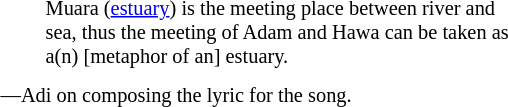<table width="28%" cellpadding="5" align="left" style="font-size:85%;border-collapse:collapse; background-color:transparent; border-style:none;">
<tr>
<td width="20" valign=top></td>
<td align="left">Muara (<a href='#'>estuary</a>) is the meeting place between river and sea, thus the meeting of Adam and Hawa can be taken as a(n) [metaphor of an] estuary.</td>
</tr>
<tr>
<td colspan="3"><div>—Adi on composing the lyric for the song. </div></td>
</tr>
</table>
